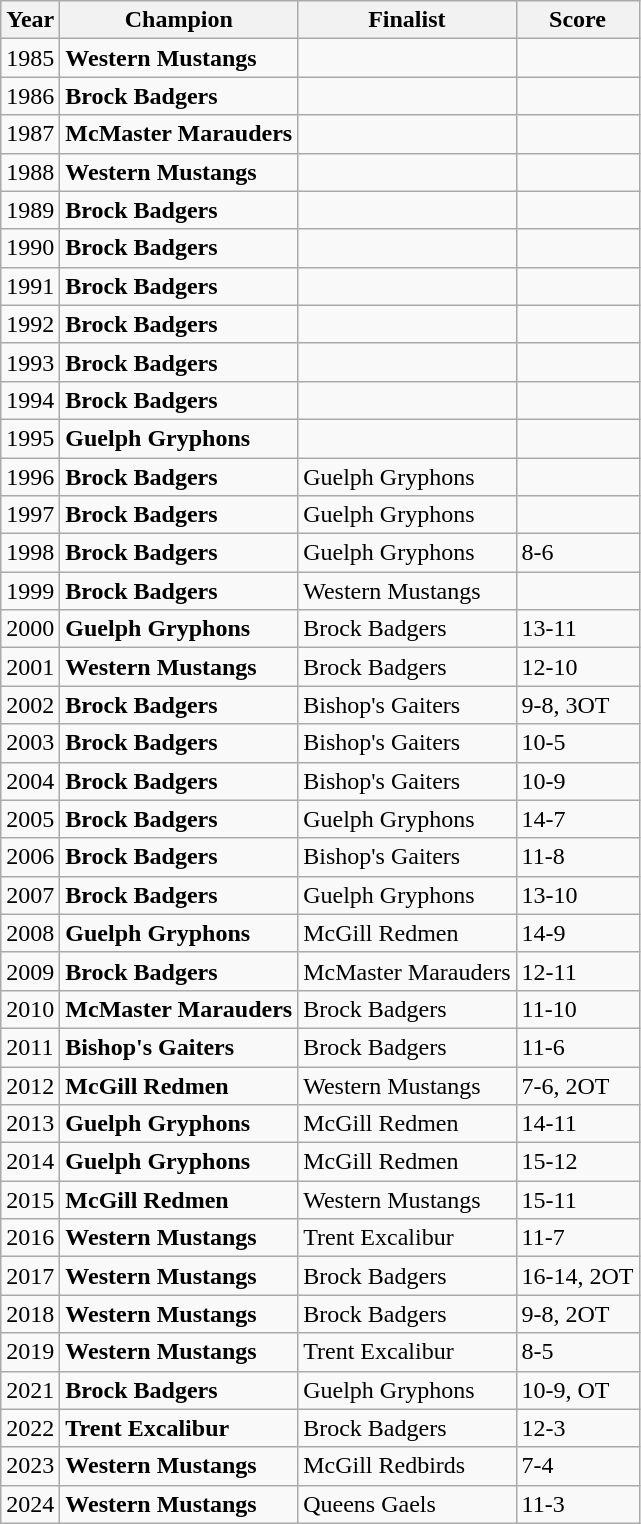<table class="wikitable">
<tr>
<th>Year</th>
<th>Champion</th>
<th>Finalist</th>
<th>Score</th>
</tr>
<tr>
<td>1985</td>
<td><strong>Western Mustangs</strong></td>
<td></td>
<td></td>
</tr>
<tr>
<td>1986</td>
<td><strong>Brock Badgers</strong></td>
<td></td>
<td></td>
</tr>
<tr>
<td>1987</td>
<td><strong>McMaster Marauders</strong></td>
<td></td>
<td></td>
</tr>
<tr>
<td>1988</td>
<td><strong>Western Mustangs</strong></td>
<td></td>
<td></td>
</tr>
<tr>
<td>1989</td>
<td><strong>Brock Badgers</strong></td>
<td></td>
<td></td>
</tr>
<tr>
<td>1990</td>
<td><strong>Brock Badgers</strong></td>
<td></td>
<td></td>
</tr>
<tr>
<td>1991</td>
<td><strong>Brock Badgers</strong></td>
<td></td>
<td></td>
</tr>
<tr>
<td>1992</td>
<td><strong>Brock Badgers</strong></td>
<td></td>
<td></td>
</tr>
<tr>
<td>1993</td>
<td><strong>Brock Badgers</strong></td>
<td></td>
<td></td>
</tr>
<tr>
<td>1994</td>
<td><strong>Brock Badgers</strong></td>
<td></td>
<td></td>
</tr>
<tr>
<td>1995</td>
<td><strong>Guelph Gryphons</strong></td>
<td></td>
<td></td>
</tr>
<tr>
<td>1996</td>
<td><strong>Brock Badgers</strong></td>
<td>Guelph Gryphons</td>
<td></td>
</tr>
<tr>
<td>1997</td>
<td><strong>Brock Badgers</strong></td>
<td>Guelph Gryphons</td>
<td></td>
</tr>
<tr>
<td>1998</td>
<td><strong>Brock Badgers</strong></td>
<td>Guelph Gryphons</td>
<td>8-6</td>
</tr>
<tr>
<td>1999</td>
<td><strong>Brock Badgers</strong></td>
<td>Western Mustangs</td>
<td></td>
</tr>
<tr>
<td>2000</td>
<td><strong>Guelph Gryphons</strong></td>
<td>Brock Badgers</td>
<td>13-11</td>
</tr>
<tr>
<td>2001</td>
<td><strong>Western Mustangs</strong></td>
<td>Brock Badgers</td>
<td>12-10</td>
</tr>
<tr>
<td>2002</td>
<td><strong>Brock Badgers</strong></td>
<td>Bishop's Gaiters</td>
<td>9-8, 3OT</td>
</tr>
<tr>
<td>2003</td>
<td><strong>Brock Badgers</strong></td>
<td>Bishop's Gaiters</td>
<td>10-5</td>
</tr>
<tr>
<td>2004</td>
<td><strong>Brock Badgers</strong></td>
<td>Bishop's Gaiters</td>
<td>10-9</td>
</tr>
<tr>
<td>2005</td>
<td><strong>Brock Badgers</strong></td>
<td>Guelph Gryphons</td>
<td>14-7</td>
</tr>
<tr>
<td>2006</td>
<td><strong>Brock Badgers</strong></td>
<td>Bishop's Gaiters</td>
<td>11-8</td>
</tr>
<tr>
<td>2007</td>
<td><strong>Brock Badgers</strong></td>
<td>Guelph Gryphons</td>
<td>13-10</td>
</tr>
<tr>
<td>2008</td>
<td><strong>Guelph Gryphons</strong></td>
<td>McGill Redmen</td>
<td>14-9</td>
</tr>
<tr>
<td>2009</td>
<td><strong>Brock Badgers</strong></td>
<td>McMaster Marauders</td>
<td>12-11</td>
</tr>
<tr>
<td>2010</td>
<td><strong>McMaster Marauders</strong></td>
<td>Brock Badgers</td>
<td>11-10</td>
</tr>
<tr>
<td>2011</td>
<td><strong>Bishop's Gaiters</strong></td>
<td>Brock Badgers</td>
<td>11-6</td>
</tr>
<tr>
<td>2012</td>
<td><strong>McGill Redmen</strong></td>
<td>Western Mustangs</td>
<td>7-6, 2OT</td>
</tr>
<tr>
<td>2013</td>
<td><strong>Guelph Gryphons</strong></td>
<td>McGill Redmen</td>
<td>14-11</td>
</tr>
<tr>
<td>2014</td>
<td><strong>Guelph Gryphons</strong></td>
<td>McGill Redmen</td>
<td>15-12</td>
</tr>
<tr>
<td>2015</td>
<td><strong>McGill Redmen</strong></td>
<td>Western Mustangs</td>
<td>15-11</td>
</tr>
<tr>
<td>2016</td>
<td><strong>Western Mustangs</strong></td>
<td>Trent Excalibur</td>
<td>11-7</td>
</tr>
<tr>
<td>2017</td>
<td><strong>Western Mustangs</strong></td>
<td>Brock Badgers</td>
<td>16-14, 2OT</td>
</tr>
<tr>
<td>2018</td>
<td><strong>Western Mustangs</strong></td>
<td>Brock Badgers</td>
<td>9-8, 2OT</td>
</tr>
<tr>
<td>2019</td>
<td><strong>Western Mustangs</strong></td>
<td>Trent Excalibur</td>
<td>8-5</td>
</tr>
<tr>
<td>2021</td>
<td><strong>Brock Badgers</strong></td>
<td>Guelph Gryphons</td>
<td>10-9, OT</td>
</tr>
<tr>
<td>2022</td>
<td><strong>Trent Excalibur</strong></td>
<td>Brock Badgers</td>
<td>12-3</td>
</tr>
<tr>
<td>2023</td>
<td><strong>Western Mustangs</strong></td>
<td>McGill Redbirds</td>
<td>7-4</td>
</tr>
<tr>
<td>2024</td>
<td><strong>Western Mustangs</strong></td>
<td>Queens Gaels</td>
<td>11-3</td>
</tr>
</table>
